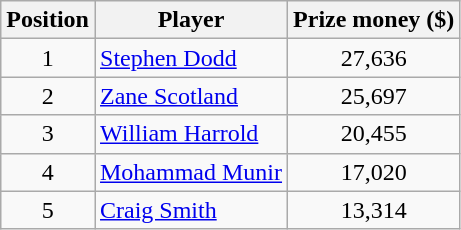<table class=wikitable>
<tr>
<th>Position</th>
<th>Player</th>
<th>Prize money ($)</th>
</tr>
<tr>
<td align=center>1</td>
<td> <a href='#'>Stephen Dodd</a></td>
<td align=center>27,636</td>
</tr>
<tr>
<td align=center>2</td>
<td> <a href='#'>Zane Scotland</a></td>
<td align=center>25,697</td>
</tr>
<tr>
<td align=center>3</td>
<td> <a href='#'>William Harrold</a></td>
<td align=center>20,455</td>
</tr>
<tr>
<td align=center>4</td>
<td> <a href='#'>Mohammad Munir</a></td>
<td align=center>17,020</td>
</tr>
<tr>
<td align=center>5</td>
<td> <a href='#'>Craig Smith</a></td>
<td align=center>13,314</td>
</tr>
</table>
